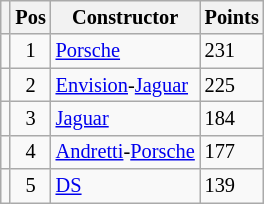<table class="wikitable" style="font-size: 85%;">
<tr>
<th></th>
<th>Pos</th>
<th>Constructor</th>
<th>Points</th>
</tr>
<tr>
<td align="left"></td>
<td align="center">1</td>
<td> <a href='#'>Porsche</a></td>
<td align="left">231</td>
</tr>
<tr>
<td align="left"></td>
<td align="center">2</td>
<td> <a href='#'>Envision</a>-<a href='#'>Jaguar</a></td>
<td align="left">225</td>
</tr>
<tr>
<td align="left"></td>
<td align="center">3</td>
<td> <a href='#'>Jaguar</a></td>
<td align="left">184</td>
</tr>
<tr>
<td align="left"></td>
<td align="center">4</td>
<td> <a href='#'>Andretti</a>-<a href='#'>Porsche</a></td>
<td align="left">177</td>
</tr>
<tr>
<td align="left"></td>
<td align="center">5</td>
<td> <a href='#'>DS</a></td>
<td align="left">139</td>
</tr>
</table>
